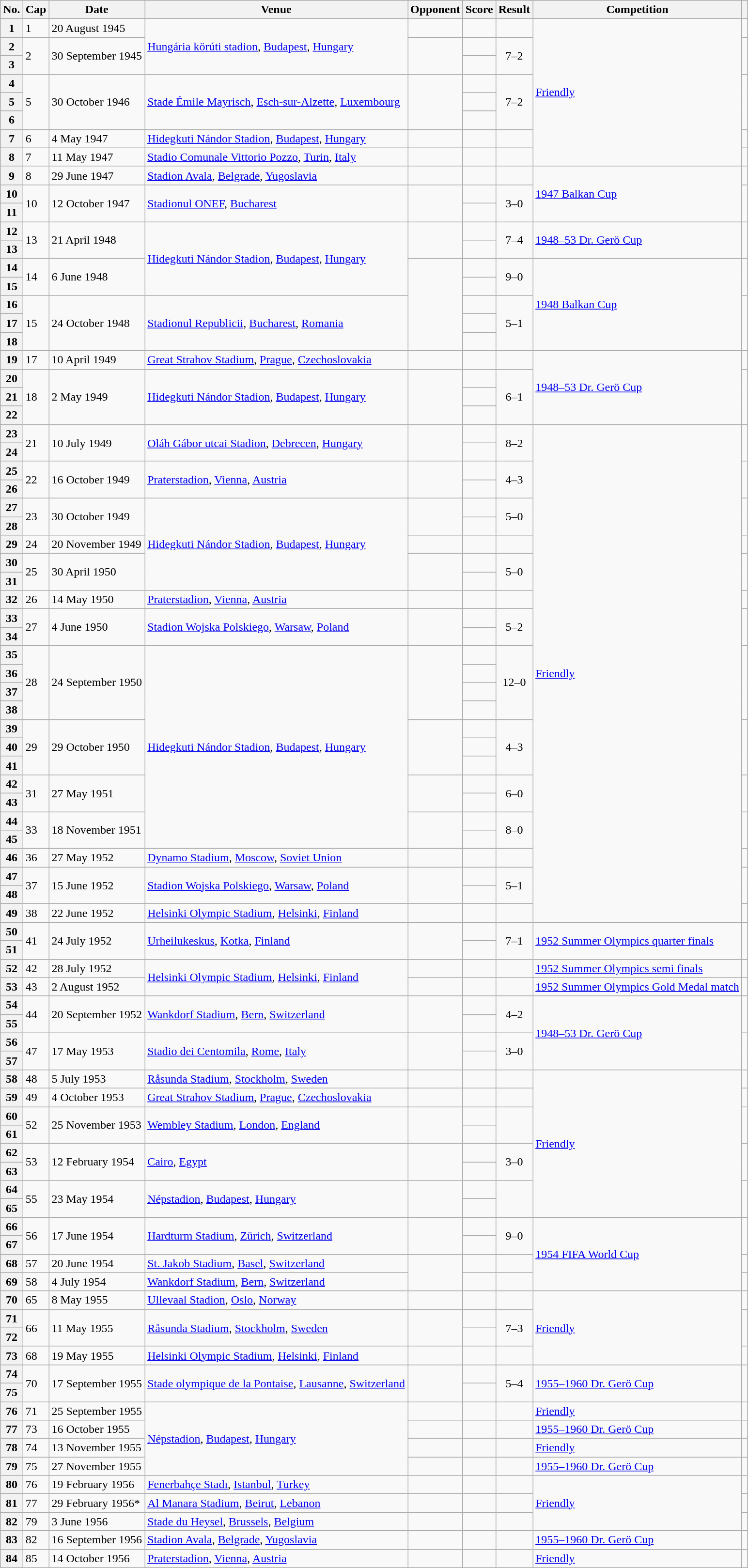<table class="wikitable plainrowheaders sortable">
<tr>
<th scope=col>No.</th>
<th scope=col>Cap</th>
<th scope=col>Date</th>
<th scope=col>Venue</th>
<th scope=col>Opponent</th>
<th scope=col>Score</th>
<th scope=col>Result</th>
<th scope=col>Competition</th>
<th scope=col class=unsortable></th>
</tr>
<tr>
<th scope=row>1</th>
<td>1</td>
<td>20 August 1945</td>
<td rowspan=3><a href='#'>Hungária körúti stadion</a>, <a href='#'>Budapest</a>, <a href='#'>Hungary</a></td>
<td></td>
<td></td>
<td></td>
<td rowspan=8><a href='#'>Friendly</a></td>
<td></td>
</tr>
<tr>
<th scope=row>2</th>
<td rowspan=2>2</td>
<td rowspan=2>30 September 1945</td>
<td rowspan=2></td>
<td></td>
<td rowspan=2 style="text-align:center;">7–2</td>
<td rowspan=2></td>
</tr>
<tr>
<th scope=row>3</th>
<td></td>
</tr>
<tr>
<th scope=row>4</th>
<td rowspan=3>5</td>
<td rowspan=3>30 October 1946</td>
<td rowspan=3><a href='#'>Stade Émile Mayrisch</a>, <a href='#'>Esch-sur-Alzette</a>, <a href='#'>Luxembourg</a></td>
<td rowspan=3></td>
<td></td>
<td rowspan=3 style="text-align:center;">7–2</td>
<td rowspan=3></td>
</tr>
<tr>
<th scope=row>5</th>
<td></td>
</tr>
<tr>
<th scope=row>6</th>
<td></td>
</tr>
<tr>
<th scope=row>7</th>
<td>6</td>
<td>4 May 1947</td>
<td><a href='#'>Hidegkuti Nándor Stadion</a>, <a href='#'>Budapest</a>, <a href='#'>Hungary</a></td>
<td></td>
<td></td>
<td></td>
<td></td>
</tr>
<tr>
<th scope=row>8</th>
<td>7</td>
<td>11 May 1947</td>
<td><a href='#'>Stadio Comunale Vittorio Pozzo</a>, <a href='#'>Turin</a>, <a href='#'>Italy</a></td>
<td></td>
<td></td>
<td></td>
<td></td>
</tr>
<tr>
<th scope=row>9</th>
<td>8</td>
<td>29 June 1947</td>
<td><a href='#'>Stadion Avala</a>, <a href='#'>Belgrade</a>, <a href='#'>Yugoslavia</a></td>
<td></td>
<td></td>
<td></td>
<td rowspan=3><a href='#'>1947 Balkan Cup</a></td>
<td></td>
</tr>
<tr>
<th scope=row>10</th>
<td rowspan=2>10</td>
<td rowspan=2>12 October 1947</td>
<td rowspan=2><a href='#'>Stadionul ONEF</a>, <a href='#'>Bucharest</a></td>
<td rowspan=2></td>
<td></td>
<td rowspan=2 style="text-align:center;">3–0</td>
<td rowspan=2></td>
</tr>
<tr>
<th scope=row>11</th>
<td></td>
</tr>
<tr>
<th scope=row>12</th>
<td rowspan=2>13</td>
<td rowspan=2>21 April 1948</td>
<td rowspan=4><a href='#'>Hidegkuti Nándor Stadion</a>, <a href='#'>Budapest</a>, <a href='#'>Hungary</a></td>
<td rowspan=2></td>
<td></td>
<td rowspan=2 style="text-align:center;">7–4</td>
<td rowspan=2><a href='#'>1948–53 Dr. Gerö Cup</a></td>
<td rowspan=2></td>
</tr>
<tr>
<th scope=row>13</th>
<td></td>
</tr>
<tr>
<th scope=row>14</th>
<td rowspan=2>14</td>
<td rowspan=2>6 June 1948</td>
<td rowspan=5></td>
<td></td>
<td rowspan=2 style="text-align:center;">9–0</td>
<td rowspan=5><a href='#'>1948 Balkan Cup</a></td>
<td rowspan=2></td>
</tr>
<tr>
<th scope=row>15</th>
<td></td>
</tr>
<tr>
<th scope=row>16</th>
<td rowspan=3>15</td>
<td rowspan=3>24 October 1948</td>
<td rowspan=3><a href='#'>Stadionul Republicii</a>, <a href='#'>Bucharest</a>, <a href='#'>Romania</a></td>
<td></td>
<td rowspan=3 style="text-align:center;">5–1</td>
<td rowspan=3></td>
</tr>
<tr>
<th scope=row>17</th>
<td></td>
</tr>
<tr>
<th scope=row>18</th>
<td></td>
</tr>
<tr>
<th scope=row>19</th>
<td>17</td>
<td>10 April 1949</td>
<td><a href='#'>Great Strahov Stadium</a>, <a href='#'>Prague</a>, <a href='#'>Czechoslovakia</a></td>
<td></td>
<td></td>
<td></td>
<td rowspan=4><a href='#'>1948–53 Dr. Gerö Cup</a></td>
<td></td>
</tr>
<tr>
<th scope=row>20</th>
<td rowspan=3>18</td>
<td rowspan=3>2 May 1949</td>
<td rowspan=3><a href='#'>Hidegkuti Nándor Stadion</a>, <a href='#'>Budapest</a>, <a href='#'>Hungary</a></td>
<td rowspan=3></td>
<td></td>
<td rowspan=3 style="text-align:center;">6–1</td>
<td rowspan=3></td>
</tr>
<tr>
<th scope=row>21</th>
<td></td>
</tr>
<tr>
<th scope=row>22</th>
<td></td>
</tr>
<tr>
<th scope=row>23</th>
<td rowspan=2>21</td>
<td rowspan=2>10 July 1949</td>
<td rowspan=2><a href='#'>Oláh Gábor utcai Stadion</a>, <a href='#'>Debrecen</a>, <a href='#'>Hungary</a></td>
<td rowspan="2"></td>
<td></td>
<td rowspan=2 style="text-align:center;">8–2</td>
<td rowspan=27><a href='#'>Friendly</a></td>
<td rowspan=2></td>
</tr>
<tr>
<th scope=row>24</th>
<td></td>
</tr>
<tr>
<th scope=row>25</th>
<td rowspan=2>22</td>
<td rowspan=2>16 October 1949</td>
<td rowspan=2><a href='#'>Praterstadion</a>, <a href='#'>Vienna</a>, <a href='#'>Austria</a></td>
<td rowspan=2></td>
<td></td>
<td rowspan=2 style="text-align:center;">4–3</td>
<td rowspan=2></td>
</tr>
<tr>
<th scope=row>26</th>
<td></td>
</tr>
<tr>
<th scope=row>27</th>
<td rowspan=2>23</td>
<td rowspan=2>30 October 1949</td>
<td rowspan=5><a href='#'>Hidegkuti Nándor Stadion</a>, <a href='#'>Budapest</a>, <a href='#'>Hungary</a></td>
<td rowspan=2></td>
<td></td>
<td rowspan=2 style="text-align:center;">5–0</td>
<td rowspan=2></td>
</tr>
<tr>
<th scope=row>28</th>
<td></td>
</tr>
<tr>
<th scope=row>29</th>
<td>24</td>
<td>20 November 1949</td>
<td></td>
<td></td>
<td></td>
<td></td>
</tr>
<tr>
<th scope=row>30</th>
<td rowspan=2>25</td>
<td rowspan=2>30 April 1950</td>
<td rowspan=2></td>
<td></td>
<td rowspan=2 style="text-align:center;">5–0</td>
<td rowspan=2></td>
</tr>
<tr>
<th scope=row>31</th>
<td></td>
</tr>
<tr>
<th scope=row>32</th>
<td>26</td>
<td>14 May 1950</td>
<td><a href='#'>Praterstadion</a>, <a href='#'>Vienna</a>, <a href='#'>Austria</a></td>
<td></td>
<td></td>
<td></td>
<td></td>
</tr>
<tr>
<th scope=row>33</th>
<td rowspan=2>27</td>
<td rowspan=2>4 June 1950</td>
<td rowspan=2><a href='#'>Stadion Wojska Polskiego</a>, <a href='#'>Warsaw</a>, <a href='#'>Poland</a></td>
<td rowspan=2></td>
<td></td>
<td rowspan=2 style="text-align:center;">5–2</td>
<td rowspan=2></td>
</tr>
<tr>
<th scope=row>34</th>
<td></td>
</tr>
<tr>
<th scope=row>35</th>
<td rowspan=4>28</td>
<td rowspan=4>24 September 1950</td>
<td rowspan=11><a href='#'>Hidegkuti Nándor Stadion</a>, <a href='#'>Budapest</a>, <a href='#'>Hungary</a></td>
<td rowspan=4></td>
<td></td>
<td rowspan=4 style="text-align:center;">12–0</td>
<td rowspan=4></td>
</tr>
<tr>
<th scope=row>36</th>
<td></td>
</tr>
<tr>
<th scope=row>37</th>
<td></td>
</tr>
<tr>
<th scope=row>38</th>
<td></td>
</tr>
<tr>
<th scope=row>39</th>
<td rowspan=3>29</td>
<td rowspan=3>29 October 1950</td>
<td rowspan=3></td>
<td></td>
<td rowspan=3 style="text-align:center;">4–3</td>
<td rowspan=3></td>
</tr>
<tr>
<th scope=row>40</th>
<td></td>
</tr>
<tr>
<th scope=row>41</th>
<td></td>
</tr>
<tr>
<th scope=row>42</th>
<td rowspan=2>31</td>
<td rowspan=2>27 May 1951</td>
<td rowspan=2></td>
<td></td>
<td rowspan=2 style="text-align:center;">6–0</td>
<td rowspan=2></td>
</tr>
<tr>
<th scope=row>43</th>
<td></td>
</tr>
<tr>
<th scope=row>44</th>
<td rowspan=2>33</td>
<td rowspan=2>18 November 1951</td>
<td rowspan=2></td>
<td></td>
<td rowspan=2 style="text-align:center;">8–0</td>
<td rowspan=2></td>
</tr>
<tr>
<th scope=row>45</th>
<td></td>
</tr>
<tr>
<th scope=row>46</th>
<td>36</td>
<td>27 May 1952</td>
<td><a href='#'>Dynamo Stadium</a>, <a href='#'>Moscow</a>, <a href='#'>Soviet Union</a></td>
<td></td>
<td></td>
<td></td>
<td></td>
</tr>
<tr>
<th scope=row>47</th>
<td rowspan=2>37</td>
<td rowspan=2>15 June 1952</td>
<td rowspan=2><a href='#'>Stadion Wojska Polskiego</a>, <a href='#'>Warsaw</a>, <a href='#'>Poland</a></td>
<td rowspan=2></td>
<td></td>
<td rowspan=2 style="text-align:center;">5–1</td>
<td rowspan=2></td>
</tr>
<tr>
<th scope=row>48</th>
<td></td>
</tr>
<tr>
<th scope=row>49</th>
<td>38</td>
<td>22 June 1952</td>
<td><a href='#'>Helsinki Olympic Stadium</a>, <a href='#'>Helsinki</a>, <a href='#'>Finland</a></td>
<td></td>
<td></td>
<td></td>
<td></td>
</tr>
<tr>
<th scope=row>50</th>
<td rowspan=2>41</td>
<td rowspan=2>24 July 1952</td>
<td rowspan=2><a href='#'>Urheilukeskus</a>, <a href='#'>Kotka</a>, <a href='#'>Finland</a></td>
<td rowspan=2></td>
<td></td>
<td rowspan=2 style="text-align:center;">7–1</td>
<td rowspan=2><a href='#'>1952 Summer Olympics quarter finals</a></td>
<td rowspan=2></td>
</tr>
<tr>
<th scope=row>51</th>
<td></td>
</tr>
<tr>
<th scope=row>52</th>
<td>42</td>
<td>28 July 1952</td>
<td rowspan=2><a href='#'>Helsinki Olympic Stadium</a>, <a href='#'>Helsinki</a>, <a href='#'>Finland</a></td>
<td></td>
<td></td>
<td></td>
<td><a href='#'>1952 Summer Olympics semi finals</a></td>
<td></td>
</tr>
<tr>
<th scope=row>53</th>
<td>43</td>
<td>2 August 1952</td>
<td></td>
<td></td>
<td></td>
<td><a href='#'>1952 Summer Olympics Gold Medal match</a></td>
<td></td>
</tr>
<tr>
<th scope=row>54</th>
<td rowspan=2>44</td>
<td rowspan=2>20 September 1952</td>
<td rowspan=2><a href='#'>Wankdorf Stadium</a>, <a href='#'>Bern</a>, <a href='#'>Switzerland</a></td>
<td rowspan=2></td>
<td></td>
<td rowspan=2 style="text-align:center;">4–2</td>
<td rowspan=4><a href='#'>1948–53 Dr. Gerö Cup</a></td>
<td rowspan=2></td>
</tr>
<tr>
<th scope=row>55</th>
<td></td>
</tr>
<tr>
<th scope=row>56</th>
<td rowspan=2>47</td>
<td rowspan=2>17 May 1953</td>
<td rowspan=2><a href='#'>Stadio dei Centomila</a>, <a href='#'>Rome</a>, <a href='#'>Italy</a></td>
<td rowspan=2></td>
<td></td>
<td rowspan=2 style="text-align:center;">3–0</td>
<td rowspan=2></td>
</tr>
<tr>
<th scope=row>57</th>
<td></td>
</tr>
<tr>
<th scope=row>58</th>
<td>48</td>
<td>5 July 1953</td>
<td><a href='#'>Råsunda Stadium</a>, <a href='#'>Stockholm</a>, <a href='#'>Sweden</a></td>
<td></td>
<td></td>
<td></td>
<td rowspan=8><a href='#'>Friendly</a></td>
<td></td>
</tr>
<tr>
<th scope=row>59</th>
<td>49</td>
<td>4 October 1953</td>
<td><a href='#'>Great Strahov Stadium</a>, <a href='#'>Prague</a>, <a href='#'>Czechoslovakia</a></td>
<td></td>
<td></td>
<td></td>
<td></td>
</tr>
<tr>
<th scope=row>60</th>
<td rowspan=2>52</td>
<td rowspan=2>25 November 1953</td>
<td rowspan=2><a href='#'>Wembley Stadium</a>, <a href='#'>London</a>, <a href='#'>England</a></td>
<td rowspan=2></td>
<td></td>
<td rowspan=2></td>
<td rowspan=2></td>
</tr>
<tr>
<th scope=row>61</th>
<td></td>
</tr>
<tr>
<th scope=row>62</th>
<td rowspan=2>53</td>
<td rowspan=2>12 February 1954</td>
<td rowspan=2><a href='#'>Cairo</a>, <a href='#'>Egypt</a></td>
<td rowspan=2></td>
<td></td>
<td rowspan=2 style="text-align:center;">3–0</td>
<td rowspan=2></td>
</tr>
<tr>
<th scope=row>63</th>
<td></td>
</tr>
<tr>
<th scope=row>64</th>
<td rowspan=2>55</td>
<td rowspan=2>23 May 1954</td>
<td rowspan=2><a href='#'>Népstadion</a>, <a href='#'>Budapest</a>, <a href='#'>Hungary</a></td>
<td rowspan=2></td>
<td></td>
<td rowspan=2></td>
<td rowspan=2></td>
</tr>
<tr>
<th scope=row>65</th>
<td></td>
</tr>
<tr>
<th scope=row>66</th>
<td rowspan=2>56</td>
<td rowspan=2>17 June 1954</td>
<td rowspan=2><a href='#'>Hardturm Stadium</a>, <a href='#'>Zürich</a>, <a href='#'>Switzerland</a></td>
<td rowspan=2></td>
<td></td>
<td rowspan=2 style="text-align:center;">9–0</td>
<td rowspan="4"><a href='#'>1954 FIFA World Cup</a></td>
<td rowspan=2></td>
</tr>
<tr>
<th scope=row>67</th>
<td></td>
</tr>
<tr>
<th scope=row>68</th>
<td>57</td>
<td>20 June 1954</td>
<td><a href='#'>St. Jakob Stadium</a>, <a href='#'>Basel</a>, <a href='#'>Switzerland</a></td>
<td rowspan=2></td>
<td></td>
<td></td>
<td></td>
</tr>
<tr>
<th scope=row>69</th>
<td>58</td>
<td>4 July 1954</td>
<td><a href='#'>Wankdorf Stadium</a>, <a href='#'>Bern</a>, <a href='#'>Switzerland</a></td>
<td></td>
<td></td>
<td></td>
</tr>
<tr>
<th scope=row>70</th>
<td>65</td>
<td>8 May 1955</td>
<td><a href='#'>Ullevaal Stadion</a>, <a href='#'>Oslo</a>, <a href='#'>Norway</a></td>
<td></td>
<td></td>
<td></td>
<td rowspan=4><a href='#'>Friendly</a></td>
<td></td>
</tr>
<tr>
<th scope=row>71</th>
<td rowspan=2>66</td>
<td rowspan=2>11 May 1955</td>
<td rowspan=2><a href='#'>Råsunda Stadium</a>, <a href='#'>Stockholm</a>, <a href='#'>Sweden</a></td>
<td rowspan=2></td>
<td></td>
<td rowspan=2 style="text-align:center;">7–3</td>
<td rowspan=2></td>
</tr>
<tr>
<th scope=row>72</th>
<td></td>
</tr>
<tr>
<th scope=row>73</th>
<td>68</td>
<td>19 May 1955</td>
<td><a href='#'>Helsinki Olympic Stadium</a>, <a href='#'>Helsinki</a>, <a href='#'>Finland</a></td>
<td></td>
<td></td>
<td></td>
<td></td>
</tr>
<tr>
<th scope=row>74</th>
<td rowspan=2>70</td>
<td rowspan=2>17 September 1955</td>
<td rowspan=2><a href='#'>Stade olympique de la Pontaise</a>, <a href='#'>Lausanne</a>, <a href='#'>Switzerland</a></td>
<td rowspan=2></td>
<td></td>
<td rowspan=2 style="text-align:center;">5–4</td>
<td rowspan=2><a href='#'>1955–1960 Dr. Gerö Cup</a></td>
<td rowspan=2></td>
</tr>
<tr>
<th scope=row>75</th>
<td></td>
</tr>
<tr>
<th scope=row>76</th>
<td>71</td>
<td>25 September 1955</td>
<td rowspan=4><a href='#'>Népstadion</a>, <a href='#'>Budapest</a>, <a href='#'>Hungary</a></td>
<td></td>
<td></td>
<td></td>
<td><a href='#'>Friendly</a></td>
<td></td>
</tr>
<tr>
<th scope=row>77</th>
<td>73</td>
<td>16 October 1955</td>
<td></td>
<td></td>
<td></td>
<td><a href='#'>1955–1960 Dr. Gerö Cup</a></td>
<td></td>
</tr>
<tr>
<th scope=row>78</th>
<td>74</td>
<td>13 November 1955</td>
<td></td>
<td></td>
<td></td>
<td><a href='#'>Friendly</a></td>
<td></td>
</tr>
<tr>
<th scope=row>79</th>
<td>75</td>
<td>27 November 1955</td>
<td></td>
<td></td>
<td></td>
<td><a href='#'>1955–1960 Dr. Gerö Cup</a></td>
<td></td>
</tr>
<tr>
<th scope=row>80</th>
<td>76</td>
<td>19 February 1956</td>
<td><a href='#'>Fenerbahçe Stadı</a>, <a href='#'>Istanbul</a>, <a href='#'>Turkey</a></td>
<td></td>
<td></td>
<td></td>
<td rowspan=3><a href='#'>Friendly</a></td>
<td></td>
</tr>
<tr>
<th scope=row>81</th>
<td>77</td>
<td>29 February 1956*</td>
<td><a href='#'>Al Manara Stadium</a>, <a href='#'>Beirut</a>, <a href='#'>Lebanon</a></td>
<td></td>
<td></td>
<td></td>
<td></td>
</tr>
<tr>
<th scope=row>82</th>
<td>79</td>
<td>3 June 1956</td>
<td><a href='#'>Stade du Heysel</a>, <a href='#'>Brussels</a>, <a href='#'>Belgium</a></td>
<td></td>
<td></td>
<td></td>
<td></td>
</tr>
<tr>
<th scope=row>83</th>
<td>82</td>
<td>16 September 1956</td>
<td><a href='#'>Stadion Avala</a>, <a href='#'>Belgrade</a>, <a href='#'>Yugoslavia</a></td>
<td></td>
<td></td>
<td></td>
<td><a href='#'>1955–1960 Dr. Gerö Cup</a></td>
<td></td>
</tr>
<tr>
<th scope=row>84</th>
<td>85</td>
<td>14 October 1956</td>
<td><a href='#'>Praterstadion</a>, <a href='#'>Vienna</a>, <a href='#'>Austria</a></td>
<td></td>
<td></td>
<td></td>
<td><a href='#'>Friendly</a></td>
<td></td>
</tr>
</table>
